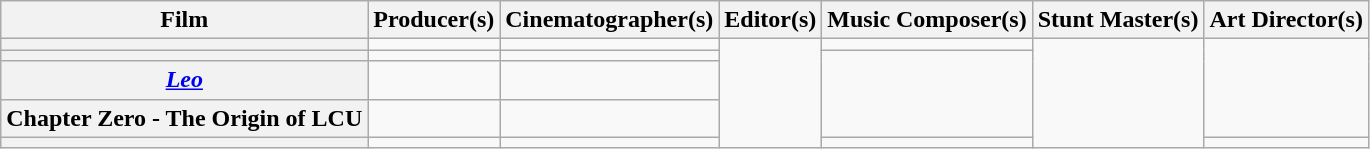<table class="wikitable">
<tr>
<th>Film</th>
<th>Producer(s)</th>
<th>Cinematographer(s)</th>
<th>Editor(s)</th>
<th>Music Composer(s)</th>
<th>Stunt Master(s)</th>
<th>Art Director(s)</th>
</tr>
<tr>
<th></th>
<td></td>
<td></td>
<td rowspan="5"></td>
<td></td>
<td rowspan="5"></td>
<td rowspan="4"></td>
</tr>
<tr>
<th></th>
<td></td>
<td></td>
<td rowspan="3"></td>
</tr>
<tr>
<th><a href='#'><em>Leo</em></a></th>
<td></td>
<td></td>
</tr>
<tr>
<th>Chapter Zero - The Origin of LCU</th>
<td></td>
<td></td>
</tr>
<tr>
<th></th>
<td></td>
<td></td>
<td></td>
<td></td>
</tr>
</table>
